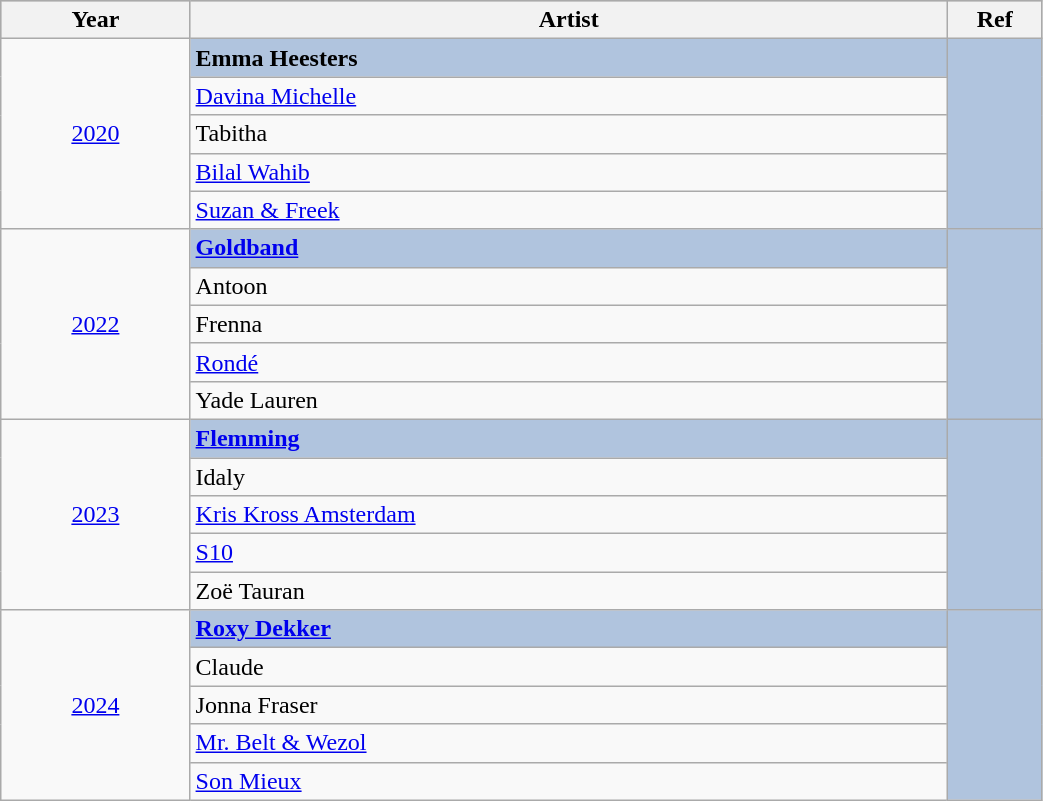<table class="wikitable" style="width:55%;">
<tr style="background:#bebebe;">
<th style="width:10%;">Year</th>
<th style="width:40%;">Artist</th>
<th style="width:5%;">Ref</th>
</tr>
<tr>
<td rowspan="5" align="center"><a href='#'>2020</a></td>
<td style="background:#B0C4DE"><strong>Emma Heesters</strong></td>
<td style="background:#B0C4DE" rowspan="5" align="center"></td>
</tr>
<tr>
<td><a href='#'>Davina Michelle</a></td>
</tr>
<tr>
<td>Tabitha</td>
</tr>
<tr>
<td><a href='#'>Bilal Wahib</a></td>
</tr>
<tr>
<td><a href='#'>Suzan & Freek</a></td>
</tr>
<tr>
<td rowspan="5" align="center"><a href='#'>2022</a></td>
<td style="background:#B0C4DE"><strong><a href='#'>Goldband</a></strong></td>
<td style="background:#B0C4DE" rowspan="5" align="center"></td>
</tr>
<tr>
<td>Antoon</td>
</tr>
<tr>
<td>Frenna</td>
</tr>
<tr>
<td><a href='#'>Rondé</a></td>
</tr>
<tr>
<td>Yade Lauren</td>
</tr>
<tr>
<td rowspan="5" align="center"><a href='#'>2023</a></td>
<td style="background:#B0C4DE"><strong><a href='#'>Flemming</a></strong></td>
<td style="background:#B0C4DE" rowspan="5" align="center"><br></td>
</tr>
<tr>
<td>Idaly</td>
</tr>
<tr>
<td><a href='#'>Kris Kross Amsterdam</a></td>
</tr>
<tr>
<td><a href='#'>S10</a></td>
</tr>
<tr>
<td>Zoë Tauran</td>
</tr>
<tr s>
<td rowspan="5" align="center"><a href='#'>2024</a></td>
<td style="background:#B0C4DE"><a href='#'><strong>Roxy Dekker</strong></a></td>
<td style="background:#B0C4DE" rowspan="5" align="center"><br></td>
</tr>
<tr>
<td>Claude</td>
</tr>
<tr>
<td>Jonna Fraser</td>
</tr>
<tr>
<td><a href='#'>Mr. Belt & Wezol</a></td>
</tr>
<tr>
<td><a href='#'>Son Mieux</a></td>
</tr>
</table>
